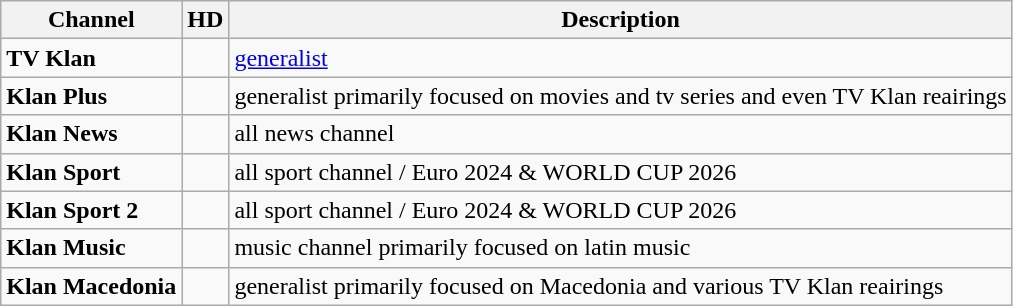<table class="wikitable">
<tr>
<th>Channel</th>
<th>HD</th>
<th>Description</th>
</tr>
<tr>
<td><strong>TV Klan</strong></td>
<td></td>
<td><a href='#'>generalist</a></td>
</tr>
<tr>
<td><strong>Klan Plus</strong></td>
<td></td>
<td>generalist primarily focused on movies and tv series and even TV Klan reairings</td>
</tr>
<tr>
<td><strong>Klan News</strong></td>
<td></td>
<td>all news channel</td>
</tr>
<tr>
<td><strong>Klan Sport</strong></td>
<td></td>
<td>all sport channel / Euro 2024 & WORLD CUP 2026</td>
</tr>
<tr>
<td><strong>Klan Sport 2</strong></td>
<td></td>
<td>all sport channel / Euro 2024 & WORLD CUP 2026</td>
</tr>
<tr>
<td><strong>Klan Music</strong></td>
<td></td>
<td>music channel primarily focused on latin music</td>
</tr>
<tr>
<td><strong>Klan Macedonia</strong></td>
<td></td>
<td>generalist primarily focused on Macedonia and various TV Klan reairings</td>
</tr>
</table>
